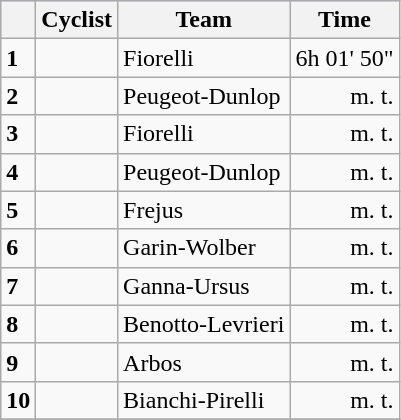<table class="wikitable">
<tr style="background:#ccccff;">
<th></th>
<th>Cyclist</th>
<th>Team</th>
<th>Time</th>
</tr>
<tr>
<td><strong>1</strong></td>
<td></td>
<td>Fiorelli</td>
<td align=right>6h 01' 50"</td>
</tr>
<tr>
<td><strong>2</strong></td>
<td></td>
<td>Peugeot-Dunlop</td>
<td align=right>m. t.</td>
</tr>
<tr>
<td><strong>3</strong></td>
<td></td>
<td>Fiorelli</td>
<td align=right>m. t.</td>
</tr>
<tr>
<td><strong>4</strong></td>
<td></td>
<td>Peugeot-Dunlop</td>
<td align=right>m. t.</td>
</tr>
<tr>
<td><strong>5</strong></td>
<td></td>
<td>Frejus</td>
<td align=right>m. t.</td>
</tr>
<tr>
<td><strong>6</strong></td>
<td></td>
<td>Garin-Wolber</td>
<td align=right>m. t.</td>
</tr>
<tr>
<td><strong>7</strong></td>
<td></td>
<td>Ganna-Ursus</td>
<td align=right>m. t.</td>
</tr>
<tr>
<td><strong>8</strong></td>
<td></td>
<td>Benotto-Levrieri</td>
<td align=right>m. t.</td>
</tr>
<tr>
<td><strong>9</strong></td>
<td></td>
<td>Arbos</td>
<td align=right>m. t.</td>
</tr>
<tr>
<td><strong>10</strong></td>
<td></td>
<td>Bianchi-Pirelli</td>
<td align=right>m. t.</td>
</tr>
<tr>
</tr>
</table>
